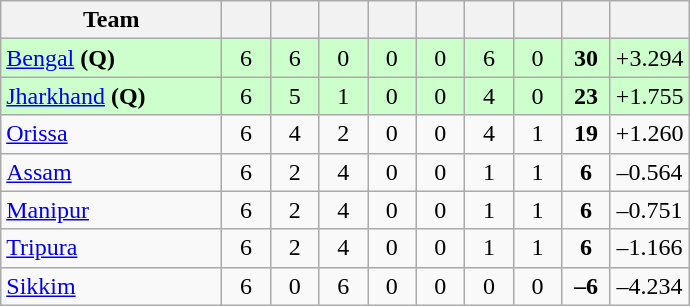<table class="wikitable" style="text-align:center">
<tr>
<th style="width:140px;">Team</th>
<th style="width:25px;"></th>
<th style="width:25px;"></th>
<th style="width:25px;"></th>
<th style="width:25px;"></th>
<th style="width:25px;"></th>
<th style="width:25px;"></th>
<th style="width:25px;"></th>
<th style="width:25px;"></th>
<th style="width:40px;"></th>
</tr>
<tr style="background:#cfc;">
<td style="text-align:left"><a href='#'>Bengal</a> <strong>(Q)</strong></td>
<td>6</td>
<td>6</td>
<td>0</td>
<td>0</td>
<td>0</td>
<td>6</td>
<td>0</td>
<td><strong>30</strong></td>
<td>+3.294</td>
</tr>
<tr style="background:#cfc;">
<td style="text-align:left"><a href='#'>Jharkhand</a> <strong>(Q)</strong></td>
<td>6</td>
<td>5</td>
<td>1</td>
<td>0</td>
<td>0</td>
<td>4</td>
<td>0</td>
<td><strong>23</strong></td>
<td>+1.755</td>
</tr>
<tr>
<td style="text-align:left"><a href='#'>Orissa</a></td>
<td>6</td>
<td>4</td>
<td>2</td>
<td>0</td>
<td>0</td>
<td>4</td>
<td>1</td>
<td><strong>19</strong></td>
<td>+1.260</td>
</tr>
<tr>
<td style="text-align:left"><a href='#'>Assam</a></td>
<td>6</td>
<td>2</td>
<td>4</td>
<td>0</td>
<td>0</td>
<td>1</td>
<td>1</td>
<td><strong>6</strong></td>
<td>–0.564</td>
</tr>
<tr>
<td style="text-align:left"><a href='#'>Manipur</a></td>
<td>6</td>
<td>2</td>
<td>4</td>
<td>0</td>
<td>0</td>
<td>1</td>
<td>1</td>
<td><strong>6</strong></td>
<td>–0.751</td>
</tr>
<tr>
<td style="text-align:left"><a href='#'>Tripura</a></td>
<td>6</td>
<td>2</td>
<td>4</td>
<td>0</td>
<td>0</td>
<td>1</td>
<td>1</td>
<td><strong>6</strong></td>
<td>–1.166</td>
</tr>
<tr>
<td style="text-align:left"><a href='#'>Sikkim</a></td>
<td>6</td>
<td>0</td>
<td>6</td>
<td>0</td>
<td>0</td>
<td>0</td>
<td>0</td>
<td><strong>–6</strong></td>
<td>–4.234</td>
</tr>
</table>
